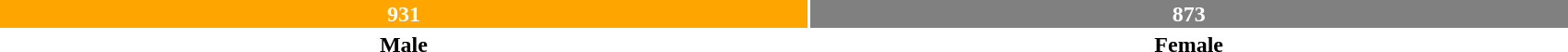<table style="width:90%; text-align:center;">
<tr style="color:white;">
<td style="background:orange; width:51.6%;"><strong>931</strong></td>
<td style="background:grey; width:48.39%;"><strong>873</strong></td>
</tr>
<tr>
<td><span><strong>Male</strong></span></td>
<td><span><strong>Female</strong></span></td>
</tr>
</table>
